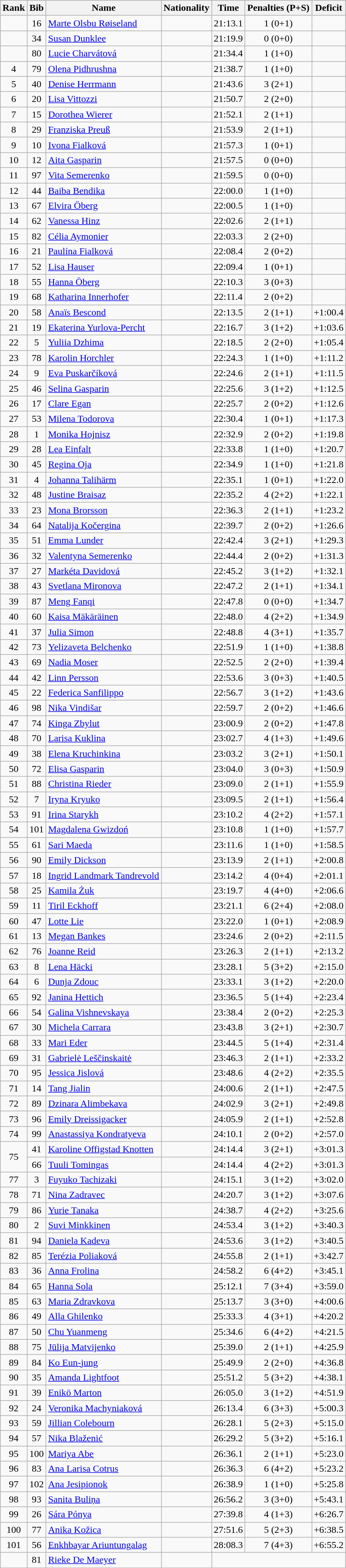<table class="wikitable sortable" style="text-align:center">
<tr>
<th>Rank</th>
<th>Bib</th>
<th>Name</th>
<th>Nationality</th>
<th>Time</th>
<th>Penalties (P+S)</th>
<th>Deficit</th>
</tr>
<tr>
<td></td>
<td>16</td>
<td align=left><a href='#'>Marte Olsbu Røiseland</a></td>
<td align=left></td>
<td>21:13.1</td>
<td>1 (0+1)</td>
<td></td>
</tr>
<tr>
<td></td>
<td>34</td>
<td align=left><a href='#'>Susan Dunklee</a></td>
<td align=left></td>
<td>21:19.9</td>
<td>0 (0+0)</td>
<td></td>
</tr>
<tr>
<td></td>
<td>80</td>
<td align=left><a href='#'>Lucie Charvátová</a></td>
<td align=left></td>
<td>21:34.4</td>
<td>1 (1+0)</td>
<td></td>
</tr>
<tr>
<td>4</td>
<td>79</td>
<td align=left><a href='#'>Olena Pidhrushna</a></td>
<td align=left></td>
<td>21:38.7</td>
<td>1 (1+0)</td>
<td></td>
</tr>
<tr>
<td>5</td>
<td>40</td>
<td align=left><a href='#'>Denise Herrmann</a></td>
<td align=left></td>
<td>21:43.6</td>
<td>3 (2+1)</td>
<td></td>
</tr>
<tr>
<td>6</td>
<td>20</td>
<td align=left><a href='#'>Lisa Vittozzi</a></td>
<td align=left></td>
<td>21:50.7</td>
<td>2 (2+0)</td>
<td></td>
</tr>
<tr>
<td>7</td>
<td>15</td>
<td align=left><a href='#'>Dorothea Wierer</a></td>
<td align=left></td>
<td>21:52.1</td>
<td>2 (1+1)</td>
<td></td>
</tr>
<tr>
<td>8</td>
<td>29</td>
<td align=left><a href='#'>Franziska Preuß</a></td>
<td align=left></td>
<td>21:53.9</td>
<td>2 (1+1)</td>
<td></td>
</tr>
<tr>
<td>9</td>
<td>10</td>
<td align=left><a href='#'>Ivona Fialková</a></td>
<td align=left></td>
<td>21:57.3</td>
<td>1 (0+1)</td>
<td></td>
</tr>
<tr>
<td>10</td>
<td>12</td>
<td align=left><a href='#'>Aita Gasparin</a></td>
<td align=left></td>
<td>21:57.5</td>
<td>0 (0+0)</td>
<td></td>
</tr>
<tr>
<td>11</td>
<td>97</td>
<td align=left><a href='#'>Vita Semerenko</a></td>
<td align=left></td>
<td>21:59.5</td>
<td>0 (0+0)</td>
<td></td>
</tr>
<tr>
<td>12</td>
<td>44</td>
<td align=left><a href='#'>Baiba Bendika</a></td>
<td align=left></td>
<td>22:00.0</td>
<td>1 (1+0)</td>
<td></td>
</tr>
<tr>
<td>13</td>
<td>67</td>
<td align=left><a href='#'>Elvira Öberg</a></td>
<td align=left></td>
<td>22:00.5</td>
<td>1 (1+0)</td>
<td></td>
</tr>
<tr>
<td>14</td>
<td>62</td>
<td align=left><a href='#'>Vanessa Hinz</a></td>
<td align=left></td>
<td>22:02.6</td>
<td>2 (1+1)</td>
<td></td>
</tr>
<tr>
<td>15</td>
<td>82</td>
<td align=left><a href='#'>Célia Aymonier</a></td>
<td align=left></td>
<td>22:03.3</td>
<td>2 (2+0)</td>
<td></td>
</tr>
<tr>
<td>16</td>
<td>21</td>
<td align=left><a href='#'>Paulína Fialková</a></td>
<td align=left></td>
<td>22:08.4</td>
<td>2 (0+2)</td>
<td></td>
</tr>
<tr>
<td>17</td>
<td>52</td>
<td align=left><a href='#'>Lisa Hauser</a></td>
<td align=left></td>
<td>22:09.4</td>
<td>1 (0+1)</td>
<td></td>
</tr>
<tr>
<td>18</td>
<td>55</td>
<td align=left><a href='#'>Hanna Öberg</a></td>
<td align=left></td>
<td>22:10.3</td>
<td>3 (0+3)</td>
<td></td>
</tr>
<tr>
<td>19</td>
<td>68</td>
<td align=left><a href='#'>Katharina Innerhofer</a></td>
<td align=left></td>
<td>22:11.4</td>
<td>2 (0+2)</td>
<td></td>
</tr>
<tr>
<td>20</td>
<td>58</td>
<td align=left><a href='#'>Anaïs Bescond</a></td>
<td align=left></td>
<td>22:13.5</td>
<td>2 (1+1)</td>
<td>+1:00.4</td>
</tr>
<tr>
<td>21</td>
<td>19</td>
<td align=left><a href='#'>Ekaterina Yurlova-Percht</a></td>
<td align=left></td>
<td>22:16.7</td>
<td>3 (1+2)</td>
<td>+1:03.6</td>
</tr>
<tr>
<td>22</td>
<td>5</td>
<td align=left><a href='#'>Yuliia Dzhima</a></td>
<td align=left></td>
<td>22:18.5</td>
<td>2 (2+0)</td>
<td>+1:05.4</td>
</tr>
<tr>
<td>23</td>
<td>78</td>
<td align=left><a href='#'>Karolin Horchler</a></td>
<td align=left></td>
<td>22:24.3</td>
<td>1 (1+0)</td>
<td>+1:11.2</td>
</tr>
<tr>
<td>24</td>
<td>9</td>
<td align=left><a href='#'>Eva Puskarčíková</a></td>
<td align=left></td>
<td>22:24.6</td>
<td>2 (1+1)</td>
<td>+1:11.5</td>
</tr>
<tr>
<td>25</td>
<td>46</td>
<td align=left><a href='#'>Selina Gasparin</a></td>
<td align=left></td>
<td>22:25.6</td>
<td>3 (1+2)</td>
<td>+1:12.5</td>
</tr>
<tr>
<td>26</td>
<td>17</td>
<td align=left><a href='#'>Clare Egan</a></td>
<td align=left></td>
<td>22:25.7</td>
<td>2 (0+2)</td>
<td>+1:12.6</td>
</tr>
<tr>
<td>27</td>
<td>53</td>
<td align=left><a href='#'>Milena Todorova</a></td>
<td align=left></td>
<td>22:30.4</td>
<td>1 (0+1)</td>
<td>+1:17.3</td>
</tr>
<tr>
<td>28</td>
<td>1</td>
<td align=left><a href='#'>Monika Hojnisz</a></td>
<td align=left></td>
<td>22:32.9</td>
<td>2 (0+2)</td>
<td>+1:19.8</td>
</tr>
<tr>
<td>29</td>
<td>28</td>
<td align=left><a href='#'>Lea Einfalt</a></td>
<td align=left></td>
<td>22:33.8</td>
<td>1 (1+0)</td>
<td>+1:20.7</td>
</tr>
<tr>
<td>30</td>
<td>45</td>
<td align=left><a href='#'>Regina Oja</a></td>
<td align=left></td>
<td>22:34.9</td>
<td>1 (1+0)</td>
<td>+1:21.8</td>
</tr>
<tr>
<td>31</td>
<td>4</td>
<td align=left><a href='#'>Johanna Talihärm</a></td>
<td align=left></td>
<td>22:35.1</td>
<td>1 (0+1)</td>
<td>+1:22.0</td>
</tr>
<tr>
<td>32</td>
<td>48</td>
<td align=left><a href='#'>Justine Braisaz</a></td>
<td align=left></td>
<td>22:35.2</td>
<td>4 (2+2)</td>
<td>+1:22.1</td>
</tr>
<tr>
<td>33</td>
<td>23</td>
<td align=left><a href='#'>Mona Brorsson</a></td>
<td align=left></td>
<td>22:36.3</td>
<td>2 (1+1)</td>
<td>+1:23.2</td>
</tr>
<tr>
<td>34</td>
<td>64</td>
<td align=left><a href='#'>Natalija Kočergina</a></td>
<td align=left></td>
<td>22:39.7</td>
<td>2 (0+2)</td>
<td>+1:26.6</td>
</tr>
<tr>
<td>35</td>
<td>51</td>
<td align=left><a href='#'>Emma Lunder</a></td>
<td align=left></td>
<td>22:42.4</td>
<td>3 (2+1)</td>
<td>+1:29.3</td>
</tr>
<tr>
<td>36</td>
<td>32</td>
<td align=left><a href='#'>Valentyna Semerenko</a></td>
<td align=left></td>
<td>22:44.4</td>
<td>2 (0+2)</td>
<td>+1:31.3</td>
</tr>
<tr>
<td>37</td>
<td>27</td>
<td align=left><a href='#'>Markéta Davidová</a></td>
<td align=left></td>
<td>22:45.2</td>
<td>3 (1+2)</td>
<td>+1:32.1</td>
</tr>
<tr>
<td>38</td>
<td>43</td>
<td align=left><a href='#'>Svetlana Mironova</a></td>
<td align=left></td>
<td>22:47.2</td>
<td>2 (1+1)</td>
<td>+1:34.1</td>
</tr>
<tr>
<td>39</td>
<td>87</td>
<td align=left><a href='#'>Meng Fanqi</a></td>
<td align=left></td>
<td>22:47.8</td>
<td>0 (0+0)</td>
<td>+1:34.7</td>
</tr>
<tr>
<td>40</td>
<td>60</td>
<td align=left><a href='#'>Kaisa Mäkäräinen</a></td>
<td align=left></td>
<td>22:48.0</td>
<td>4 (2+2)</td>
<td>+1:34.9</td>
</tr>
<tr>
<td>41</td>
<td>37</td>
<td align=left><a href='#'>Julia Simon</a></td>
<td align=left></td>
<td>22:48.8</td>
<td>4 (3+1)</td>
<td>+1:35.7</td>
</tr>
<tr>
<td>42</td>
<td>73</td>
<td align=left><a href='#'>Yelizaveta Belchenko</a></td>
<td align=left></td>
<td>22:51.9</td>
<td>1 (1+0)</td>
<td>+1:38.8</td>
</tr>
<tr>
<td>43</td>
<td>69</td>
<td align=left><a href='#'>Nadia Moser</a></td>
<td align=left></td>
<td>22:52.5</td>
<td>2 (2+0)</td>
<td>+1:39.4</td>
</tr>
<tr>
<td>44</td>
<td>42</td>
<td align=left><a href='#'>Linn Persson</a></td>
<td align=left></td>
<td>22:53.6</td>
<td>3 (0+3)</td>
<td>+1:40.5</td>
</tr>
<tr>
<td>45</td>
<td>22</td>
<td align=left><a href='#'>Federica Sanfilippo</a></td>
<td align=left></td>
<td>22:56.7</td>
<td>3 (1+2)</td>
<td>+1:43.6</td>
</tr>
<tr>
<td>46</td>
<td>98</td>
<td align=left><a href='#'>Nika Vindišar</a></td>
<td align=left></td>
<td>22:59.7</td>
<td>2 (0+2)</td>
<td>+1:46.6</td>
</tr>
<tr>
<td>47</td>
<td>74</td>
<td align=left><a href='#'>Kinga Zbylut</a></td>
<td align=left></td>
<td>23:00.9</td>
<td>2 (0+2)</td>
<td>+1:47.8</td>
</tr>
<tr>
<td>48</td>
<td>70</td>
<td align=left><a href='#'>Larisa Kuklina</a></td>
<td align=left></td>
<td>23:02.7</td>
<td>4 (1+3)</td>
<td>+1:49.6</td>
</tr>
<tr>
<td>49</td>
<td>38</td>
<td align=left><a href='#'>Elena Kruchinkina</a></td>
<td align=left></td>
<td>23:03.2</td>
<td>3 (2+1)</td>
<td>+1:50.1</td>
</tr>
<tr>
<td>50</td>
<td>72</td>
<td align=left><a href='#'>Elisa Gasparin</a></td>
<td align=left></td>
<td>23:04.0</td>
<td>3 (0+3)</td>
<td>+1:50.9</td>
</tr>
<tr>
<td>51</td>
<td>88</td>
<td align=left><a href='#'>Christina Rieder</a></td>
<td align=left></td>
<td>23:09.0</td>
<td>2 (1+1)</td>
<td>+1:55.9</td>
</tr>
<tr>
<td>52</td>
<td>7</td>
<td align=left><a href='#'>Iryna Kryuko</a></td>
<td align=left></td>
<td>23:09.5</td>
<td>2 (1+1)</td>
<td>+1:56.4</td>
</tr>
<tr>
<td>53</td>
<td>91</td>
<td align=left><a href='#'>Irina Starykh</a></td>
<td align=left></td>
<td>23:10.2</td>
<td>4 (2+2)</td>
<td>+1:57.1</td>
</tr>
<tr>
<td>54</td>
<td>101</td>
<td align=left><a href='#'>Magdalena Gwizdoń</a></td>
<td align=left></td>
<td>23:10.8</td>
<td>1 (1+0)</td>
<td>+1:57.7</td>
</tr>
<tr>
<td>55</td>
<td>61</td>
<td align=left><a href='#'>Sari Maeda</a></td>
<td align=left></td>
<td>23:11.6</td>
<td>1 (1+0)</td>
<td>+1:58.5</td>
</tr>
<tr>
<td>56</td>
<td>90</td>
<td align=left><a href='#'>Emily Dickson</a></td>
<td align=left></td>
<td>23:13.9</td>
<td>2 (1+1)</td>
<td>+2:00.8</td>
</tr>
<tr>
<td>57</td>
<td>18</td>
<td align=left><a href='#'>Ingrid Landmark Tandrevold</a></td>
<td align=left></td>
<td>23:14.2</td>
<td>4 (0+4)</td>
<td>+2:01.1</td>
</tr>
<tr>
<td>58</td>
<td>25</td>
<td align=left><a href='#'>Kamila Żuk</a></td>
<td align=left></td>
<td>23:19.7</td>
<td>4 (4+0)</td>
<td>+2:06.6</td>
</tr>
<tr>
<td>59</td>
<td>11</td>
<td align=left><a href='#'>Tiril Eckhoff</a></td>
<td align=left></td>
<td>23:21.1</td>
<td>6 (2+4)</td>
<td>+2:08.0</td>
</tr>
<tr>
<td>60</td>
<td>47</td>
<td align=left><a href='#'>Lotte Lie</a></td>
<td align=left></td>
<td>23:22.0</td>
<td>1 (0+1)</td>
<td>+2:08.9</td>
</tr>
<tr>
<td>61</td>
<td>13</td>
<td align=left><a href='#'>Megan Bankes</a></td>
<td align=left></td>
<td>23:24.6</td>
<td>2 (0+2)</td>
<td>+2:11.5</td>
</tr>
<tr>
<td>62</td>
<td>76</td>
<td align=left><a href='#'>Joanne Reid</a></td>
<td align=left></td>
<td>23:26.3</td>
<td>2 (1+1)</td>
<td>+2:13.2</td>
</tr>
<tr>
<td>63</td>
<td>8</td>
<td align=left><a href='#'>Lena Häcki</a></td>
<td align=left></td>
<td>23:28.1</td>
<td>5 (3+2)</td>
<td>+2:15.0</td>
</tr>
<tr>
<td>64</td>
<td>6</td>
<td align=left><a href='#'>Dunja Zdouc</a></td>
<td align=left></td>
<td>23:33.1</td>
<td>3 (1+2)</td>
<td>+2:20.0</td>
</tr>
<tr>
<td>65</td>
<td>92</td>
<td align=left><a href='#'>Janina Hettich</a></td>
<td align=left></td>
<td>23:36.5</td>
<td>5 (1+4)</td>
<td>+2:23.4</td>
</tr>
<tr>
<td>66</td>
<td>54</td>
<td align=left><a href='#'>Galina Vishnevskaya</a></td>
<td align=left></td>
<td>23:38.4</td>
<td>2 (0+2)</td>
<td>+2:25.3</td>
</tr>
<tr>
<td>67</td>
<td>30</td>
<td align=left><a href='#'>Michela Carrara</a></td>
<td align=left></td>
<td>23:43.8</td>
<td>3 (2+1)</td>
<td>+2:30.7</td>
</tr>
<tr>
<td>68</td>
<td>33</td>
<td align=left><a href='#'>Mari Eder</a></td>
<td align=left></td>
<td>23:44.5</td>
<td>5 (1+4)</td>
<td>+2:31.4</td>
</tr>
<tr>
<td>69</td>
<td>31</td>
<td align=left><a href='#'>Gabrielė Leščinskaitė</a></td>
<td align=left></td>
<td>23:46.3</td>
<td>2 (1+1)</td>
<td>+2:33.2</td>
</tr>
<tr>
<td>70</td>
<td>95</td>
<td align=left><a href='#'>Jessica Jislová</a></td>
<td align=left></td>
<td>23:48.6</td>
<td>4 (2+2)</td>
<td>+2:35.5</td>
</tr>
<tr>
<td>71</td>
<td>14</td>
<td align=left><a href='#'>Tang Jialin</a></td>
<td align=left></td>
<td>24:00.6</td>
<td>2 (1+1)</td>
<td>+2:47.5</td>
</tr>
<tr>
<td>72</td>
<td>89</td>
<td align=left><a href='#'>Dzinara Alimbekava</a></td>
<td align=left></td>
<td>24:02.9</td>
<td>3 (2+1)</td>
<td>+2:49.8</td>
</tr>
<tr>
<td>73</td>
<td>96</td>
<td align=left><a href='#'>Emily Dreissigacker</a></td>
<td align=left></td>
<td>24:05.9</td>
<td>2 (1+1)</td>
<td>+2:52.8</td>
</tr>
<tr>
<td>74</td>
<td>99</td>
<td align=left><a href='#'>Anastassiya Kondratyeva</a></td>
<td align=left></td>
<td>24:10.1</td>
<td>2 (0+2)</td>
<td>+2:57.0</td>
</tr>
<tr>
<td rowspan=2>75</td>
<td>41</td>
<td align=left><a href='#'>Karoline Offigstad Knotten</a></td>
<td align=left></td>
<td>24:14.4</td>
<td>3 (2+1)</td>
<td>+3:01.3</td>
</tr>
<tr>
<td>66</td>
<td align=left><a href='#'>Tuuli Tomingas</a></td>
<td align=left></td>
<td>24:14.4</td>
<td>4 (2+2)</td>
<td>+3:01.3</td>
</tr>
<tr>
<td>77</td>
<td>3</td>
<td align=left><a href='#'>Fuyuko Tachizaki</a></td>
<td align=left></td>
<td>24:15.1</td>
<td>3 (1+2)</td>
<td>+3:02.0</td>
</tr>
<tr>
<td>78</td>
<td>71</td>
<td align=left><a href='#'>Nina Zadravec</a></td>
<td align=left></td>
<td>24:20.7</td>
<td>3 (1+2)</td>
<td>+3:07.6</td>
</tr>
<tr>
<td>79</td>
<td>86</td>
<td align=left><a href='#'>Yurie Tanaka</a></td>
<td align=left></td>
<td>24:38.7</td>
<td>4 (2+2)</td>
<td>+3:25.6</td>
</tr>
<tr>
<td>80</td>
<td>2</td>
<td align=left><a href='#'>Suvi Minkkinen</a></td>
<td align=left></td>
<td>24:53.4</td>
<td>3 (1+2)</td>
<td>+3:40.3</td>
</tr>
<tr>
<td>81</td>
<td>94</td>
<td align=left><a href='#'>Daniela Kadeva</a></td>
<td align=left></td>
<td>24:53.6</td>
<td>3 (1+2)</td>
<td>+3:40.5</td>
</tr>
<tr>
<td>82</td>
<td>85</td>
<td align=left><a href='#'>Terézia Poliaková</a></td>
<td align=left></td>
<td>24:55.8</td>
<td>2 (1+1)</td>
<td>+3:42.7</td>
</tr>
<tr>
<td>83</td>
<td>36</td>
<td align=left><a href='#'>Anna Frolina</a></td>
<td align=left></td>
<td>24:58.2</td>
<td>6 (4+2)</td>
<td>+3:45.1</td>
</tr>
<tr>
<td>84</td>
<td>65</td>
<td align=left><a href='#'>Hanna Sola</a></td>
<td align=left></td>
<td>25:12.1</td>
<td>7 (3+4)</td>
<td>+3:59.0</td>
</tr>
<tr>
<td>85</td>
<td>63</td>
<td align=left><a href='#'>Maria Zdravkova</a></td>
<td align=left></td>
<td>25:13.7</td>
<td>3 (3+0)</td>
<td>+4:00.6</td>
</tr>
<tr>
<td>86</td>
<td>49</td>
<td align=left><a href='#'>Alla Ghilenko</a></td>
<td align=left></td>
<td>25:33.3</td>
<td>4 (3+1)</td>
<td>+4:20.2</td>
</tr>
<tr>
<td>87</td>
<td>50</td>
<td align=left><a href='#'>Chu Yuanmeng</a></td>
<td align=left></td>
<td>25:34.6</td>
<td>6 (4+2)</td>
<td>+4:21.5</td>
</tr>
<tr>
<td>88</td>
<td>75</td>
<td align=left><a href='#'>Jūlija Matvijenko</a></td>
<td align=left></td>
<td>25:39.0</td>
<td>2 (1+1)</td>
<td>+4:25.9</td>
</tr>
<tr>
<td>89</td>
<td>84</td>
<td align=left><a href='#'>Ko Eun-jung</a></td>
<td align=left></td>
<td>25:49.9</td>
<td>2 (2+0)</td>
<td>+4:36.8</td>
</tr>
<tr>
<td>90</td>
<td>35</td>
<td align=left><a href='#'>Amanda Lightfoot</a></td>
<td align=left></td>
<td>25:51.2</td>
<td>5 (3+2)</td>
<td>+4:38.1</td>
</tr>
<tr>
<td>91</td>
<td>39</td>
<td align=left><a href='#'>Enikö Marton</a></td>
<td align=left></td>
<td>26:05.0</td>
<td>3 (1+2)</td>
<td>+4:51.9</td>
</tr>
<tr>
<td>92</td>
<td>24</td>
<td align=left><a href='#'>Veronika Machyniaková</a></td>
<td align=left></td>
<td>26:13.4</td>
<td>6 (3+3)</td>
<td>+5:00.3</td>
</tr>
<tr>
<td>93</td>
<td>59</td>
<td align=left><a href='#'>Jillian Colebourn</a></td>
<td align=left></td>
<td>26:28.1</td>
<td>5 (2+3)</td>
<td>+5:15.0</td>
</tr>
<tr>
<td>94</td>
<td>57</td>
<td align=left><a href='#'>Nika Blaženić</a></td>
<td align=left></td>
<td>26:29.2</td>
<td>5 (3+2)</td>
<td>+5:16.1</td>
</tr>
<tr>
<td>95</td>
<td>100</td>
<td align=left><a href='#'>Mariya Abe</a></td>
<td align=left></td>
<td>26:36.1</td>
<td>2 (1+1)</td>
<td>+5:23.0</td>
</tr>
<tr>
<td>96</td>
<td>83</td>
<td align=left><a href='#'>Ana Larisa Cotrus</a></td>
<td align=left></td>
<td>26:36.3</td>
<td>6 (4+2)</td>
<td>+5:23.2</td>
</tr>
<tr>
<td>97</td>
<td>102</td>
<td align=left><a href='#'>Ana Jesipionok</a></td>
<td align=left></td>
<td>26:38.9</td>
<td>1 (1+0)</td>
<td>+5:25.8</td>
</tr>
<tr>
<td>98</td>
<td>93</td>
<td align=left><a href='#'>Sanita Buliņa</a></td>
<td align=left></td>
<td>26:56.2</td>
<td>3 (3+0)</td>
<td>+5:43.1</td>
</tr>
<tr>
<td>99</td>
<td>26</td>
<td align=left><a href='#'>Sára Pónya</a></td>
<td align=left></td>
<td>27:39.8</td>
<td>4 (1+3)</td>
<td>+6:26.7</td>
</tr>
<tr>
<td>100</td>
<td>77</td>
<td align=left><a href='#'>Anika Kožica</a></td>
<td align=left></td>
<td>27:51.6</td>
<td>5 (2+3)</td>
<td>+6:38.5</td>
</tr>
<tr>
<td>101</td>
<td>56</td>
<td align=left><a href='#'>Enkhbayar Ariuntungalag</a></td>
<td align=left></td>
<td>28:08.3</td>
<td>7 (4+3)</td>
<td>+6:55.2</td>
</tr>
<tr>
<td></td>
<td>81</td>
<td align=left><a href='#'>Rieke De Maeyer</a></td>
<td align=left></td>
<td colspan=3></td>
</tr>
</table>
